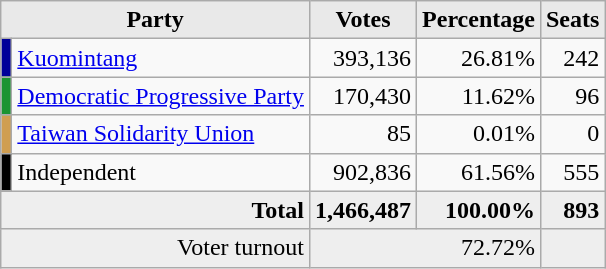<table class="wikitable">
<tr>
<th style="background-color:#E9E9E9" colspan=2 style="width: 20em">Party</th>
<th style="background-color:#E9E9E9" style="width: 7em">Votes</th>
<th style="background-color:#E9E9E9" style="width: 7em">Percentage</th>
<th style="background-color:#E9E9E9" style="width: 7em">Seats</th>
</tr>
<tr>
<td bgcolor="#000099"></td>
<td align=left><a href='#'>Kuomintang</a></td>
<td align=right>393,136</td>
<td align=right>26.81%</td>
<td align=right>242</td>
</tr>
<tr>
<td bgcolor="#1B9431"></td>
<td align=left><a href='#'>Democratic Progressive Party</a></td>
<td align=right>170,430</td>
<td align=right>11.62%</td>
<td align=right>96</td>
</tr>
<tr>
<td bgcolor="#d09e51"></td>
<td align=left><a href='#'>Taiwan Solidarity Union</a></td>
<td align=right>85</td>
<td align=right>0.01%</td>
<td align=right>0</td>
</tr>
<tr>
<td bgcolor="#000000"></td>
<td align=left>Independent</td>
<td align=right>902,836</td>
<td align=right>61.56%</td>
<td align=right>555</td>
</tr>
<tr bgcolor="#EEEEEE">
<td colspan="2" align="right"><strong>Total</strong></td>
<td align=right><strong>1,466,487</strong></td>
<td align=right><strong>100.00%</strong></td>
<td align=right><strong>893</strong></td>
</tr>
<tr bgcolor="#EEEEEE">
<td colspan="2" align="right">Voter turnout</td>
<td colspan="2" align="right">72.72%</td>
<td></td>
</tr>
</table>
